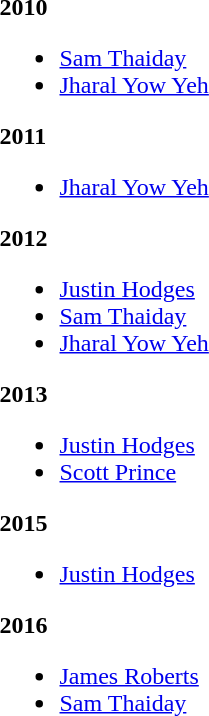<table class="toccolours" style="border-collapse: collapse;">
<tr>
<td colspan=7 align="right"></td>
</tr>
<tr>
<td valign="top"><br><strong>2010</strong><ul><li><a href='#'>Sam Thaiday</a></li><li><a href='#'>Jharal Yow Yeh</a></li></ul><strong>2011</strong><ul><li><a href='#'>Jharal Yow Yeh</a></li></ul><strong>2012</strong><ul><li><a href='#'>Justin Hodges</a></li><li><a href='#'>Sam Thaiday</a></li><li><a href='#'>Jharal Yow Yeh</a></li></ul><strong>2013</strong><ul><li><a href='#'>Justin Hodges</a></li><li><a href='#'>Scott Prince</a></li></ul><strong>2015</strong><ul><li><a href='#'>Justin Hodges</a></li></ul><strong>2016</strong><ul><li><a href='#'>James Roberts</a></li><li><a href='#'>Sam Thaiday</a></li></ul></td>
<td width="35"> </td>
<td valign="top"></td>
</tr>
</table>
